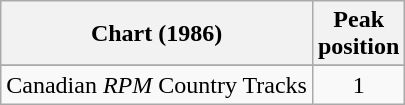<table class="wikitable sortable">
<tr>
<th align="left">Chart (1986)</th>
<th align="center">Peak<br>position</th>
</tr>
<tr>
</tr>
<tr>
<td align="left">Canadian <em>RPM</em> Country Tracks</td>
<td align="center">1</td>
</tr>
</table>
